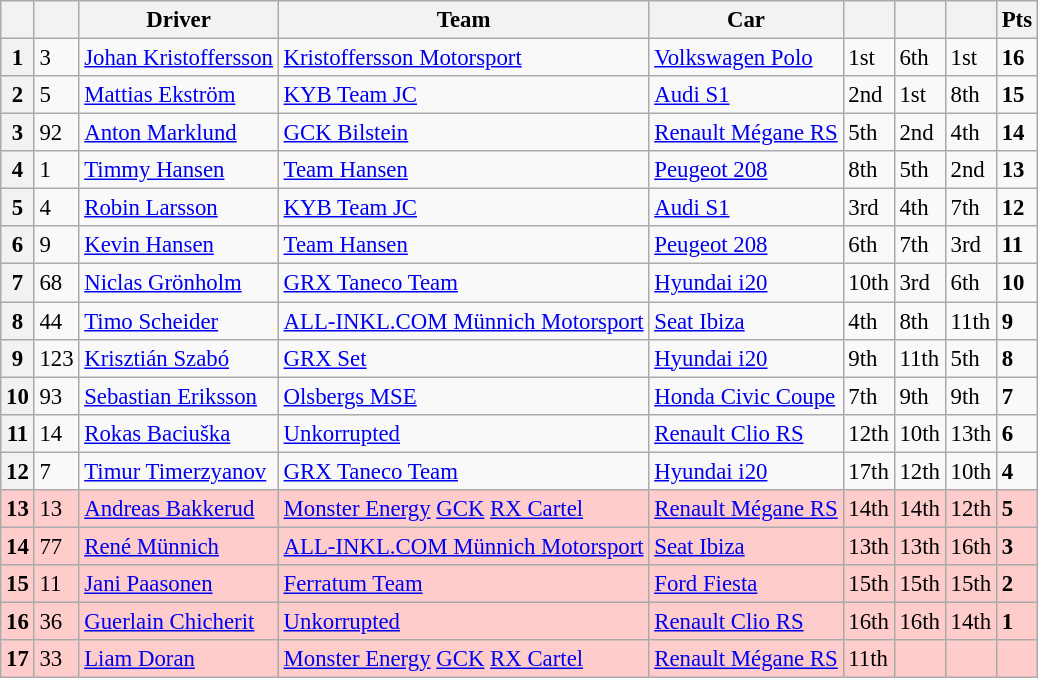<table class="wikitable" style="font-size:95%">
<tr>
<th></th>
<th></th>
<th>Driver</th>
<th>Team</th>
<th>Car</th>
<th></th>
<th></th>
<th></th>
<th>Pts</th>
</tr>
<tr>
<th>1</th>
<td>3</td>
<td> <a href='#'>Johan Kristoffersson</a></td>
<td><a href='#'>Kristoffersson Motorsport</a></td>
<td><a href='#'>Volkswagen Polo</a></td>
<td>1st</td>
<td>6th</td>
<td>1st</td>
<td><strong>16</strong></td>
</tr>
<tr>
<th>2</th>
<td>5</td>
<td> <a href='#'>Mattias Ekström</a></td>
<td><a href='#'>KYB Team JC</a></td>
<td><a href='#'>Audi S1</a></td>
<td>2nd</td>
<td>1st</td>
<td>8th</td>
<td><strong>15</strong></td>
</tr>
<tr>
<th>3</th>
<td>92</td>
<td> <a href='#'>Anton Marklund</a></td>
<td><a href='#'>GCK Bilstein</a></td>
<td><a href='#'>Renault Mégane RS</a></td>
<td>5th</td>
<td>2nd</td>
<td>4th</td>
<td><strong>14</strong></td>
</tr>
<tr>
<th>4</th>
<td>1</td>
<td> <a href='#'>Timmy Hansen</a></td>
<td><a href='#'>Team Hansen</a></td>
<td><a href='#'>Peugeot 208</a></td>
<td>8th</td>
<td>5th</td>
<td>2nd</td>
<td><strong>13</strong></td>
</tr>
<tr>
<th>5</th>
<td>4</td>
<td> <a href='#'>Robin Larsson</a></td>
<td><a href='#'>KYB Team JC</a></td>
<td><a href='#'>Audi S1</a></td>
<td>3rd</td>
<td>4th</td>
<td>7th</td>
<td><strong>12</strong></td>
</tr>
<tr>
<th>6</th>
<td>9</td>
<td> <a href='#'>Kevin Hansen</a></td>
<td><a href='#'>Team Hansen</a></td>
<td><a href='#'>Peugeot 208</a></td>
<td>6th</td>
<td>7th</td>
<td>3rd</td>
<td><strong>11</strong></td>
</tr>
<tr>
<th>7</th>
<td>68</td>
<td> <a href='#'>Niclas Grönholm</a></td>
<td><a href='#'>GRX Taneco Team</a></td>
<td><a href='#'>Hyundai i20</a></td>
<td>10th</td>
<td>3rd</td>
<td>6th</td>
<td><strong>10</strong></td>
</tr>
<tr>
<th>8</th>
<td>44</td>
<td> <a href='#'>Timo Scheider</a></td>
<td><a href='#'>ALL-INKL.COM Münnich Motorsport</a></td>
<td><a href='#'>Seat Ibiza</a></td>
<td>4th</td>
<td>8th</td>
<td>11th</td>
<td><strong>9</strong></td>
</tr>
<tr>
<th>9</th>
<td>123</td>
<td> <a href='#'>Krisztián Szabó</a></td>
<td><a href='#'>GRX Set</a></td>
<td><a href='#'>Hyundai i20</a></td>
<td>9th</td>
<td>11th</td>
<td>5th</td>
<td><strong>8</strong></td>
</tr>
<tr>
<th>10</th>
<td>93</td>
<td> <a href='#'>Sebastian Eriksson</a></td>
<td><a href='#'>Olsbergs MSE</a></td>
<td><a href='#'>Honda Civic Coupe</a></td>
<td>7th</td>
<td>9th</td>
<td>9th</td>
<td><strong>7</strong></td>
</tr>
<tr>
<th>11</th>
<td>14</td>
<td> <a href='#'>Rokas Baciuška</a></td>
<td><a href='#'>Unkorrupted</a></td>
<td><a href='#'>Renault Clio RS</a></td>
<td>12th</td>
<td>10th</td>
<td>13th</td>
<td><strong>6</strong></td>
</tr>
<tr>
<th>12</th>
<td>7</td>
<td> <a href='#'>Timur Timerzyanov</a></td>
<td><a href='#'>GRX Taneco Team</a></td>
<td><a href='#'>Hyundai i20</a></td>
<td>17th</td>
<td>12th</td>
<td>10th</td>
<td><strong>4</strong></td>
</tr>
<tr>
<th style="background:#ffcccc;">13</th>
<td style="background:#ffcccc;">13</td>
<td style="background:#ffcccc;"> <a href='#'>Andreas Bakkerud</a></td>
<td style="background:#ffcccc;"><a href='#'>Monster Energy</a> <a href='#'>GCK</a> <a href='#'>RX Cartel</a></td>
<td style="background:#ffcccc;"><a href='#'>Renault Mégane RS</a></td>
<td style="background:#ffcccc;">14th</td>
<td style="background:#ffcccc;">14th</td>
<td style="background:#ffcccc;">12th</td>
<td style="background:#ffcccc;"><strong>5</strong></td>
</tr>
<tr>
<th style="background:#ffcccc;">14</th>
<td style="background:#ffcccc;">77</td>
<td style="background:#ffcccc;"> <a href='#'>René Münnich</a></td>
<td style="background:#ffcccc;"><a href='#'>ALL-INKL.COM Münnich Motorsport</a></td>
<td style="background:#ffcccc;"><a href='#'>Seat Ibiza</a></td>
<td style="background:#ffcccc;">13th</td>
<td style="background:#ffcccc;">13th</td>
<td style="background:#ffcccc;">16th</td>
<td style="background:#ffcccc;"><strong>3</strong></td>
</tr>
<tr>
<th style="background:#ffcccc;">15</th>
<td style="background:#ffcccc;">11</td>
<td style="background:#ffcccc;"> <a href='#'>Jani Paasonen</a></td>
<td style="background:#ffcccc;"><a href='#'>Ferratum Team</a></td>
<td style="background:#ffcccc;"><a href='#'>Ford Fiesta</a></td>
<td style="background:#ffcccc;">15th</td>
<td style="background:#ffcccc;">15th</td>
<td style="background:#ffcccc;">15th</td>
<td style="background:#ffcccc;"><strong>2</strong></td>
</tr>
<tr>
<th style="background:#ffcccc;">16</th>
<td style="background:#ffcccc;">36</td>
<td style="background:#ffcccc;"> <a href='#'>Guerlain Chicherit</a></td>
<td style="background:#ffcccc;"><a href='#'>Unkorrupted</a></td>
<td style="background:#ffcccc;"><a href='#'>Renault Clio RS</a></td>
<td style="background:#ffcccc;">16th</td>
<td style="background:#ffcccc;">16th</td>
<td style="background:#ffcccc;">14th</td>
<td style="background:#ffcccc;"><strong>1</strong></td>
</tr>
<tr>
<th style="background:#ffcccc;">17</th>
<td style="background:#ffcccc;">33</td>
<td style="background:#ffcccc;"> <a href='#'>Liam Doran</a></td>
<td style="background:#ffcccc;"><a href='#'>Monster Energy</a> <a href='#'>GCK</a> <a href='#'>RX Cartel</a></td>
<td style="background:#ffcccc;"><a href='#'>Renault Mégane RS</a></td>
<td style="background:#ffcccc;">11th</td>
<td style="background:#ffcccc;"><strong></strong></td>
<td style="background:#ffcccc;"><strong></strong></td>
<td style="background:#ffcccc;"></td>
</tr>
</table>
